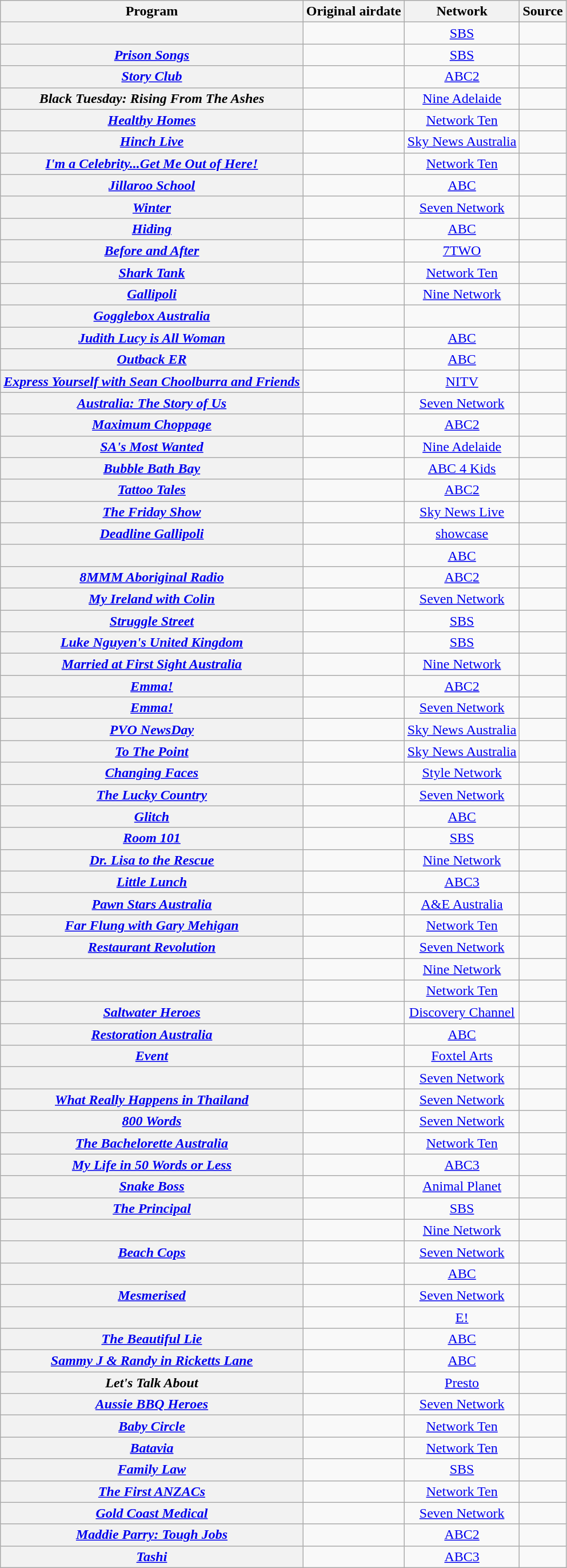<table class="wikitable plainrowheaders sortable" style="text-align:center">
<tr>
<th scope="col">Program</th>
<th scope="col">Original airdate</th>
<th scope="col">Network</th>
<th scope="col" class="unsortable">Source</th>
</tr>
<tr>
<th scope="row"><em></em></th>
<td></td>
<td><a href='#'>SBS</a></td>
<td></td>
</tr>
<tr>
<th scope="row"><em><a href='#'>Prison Songs</a></em></th>
<td></td>
<td><a href='#'>SBS</a></td>
<td></td>
</tr>
<tr>
<th scope="row"><em><a href='#'>Story Club</a></em></th>
<td></td>
<td><a href='#'>ABC2</a></td>
<td></td>
</tr>
<tr>
<th scope="row"><em>Black Tuesday: Rising From The Ashes</em></th>
<td></td>
<td><a href='#'>Nine Adelaide</a></td>
<td></td>
</tr>
<tr>
<th scope="row"><em><a href='#'>Healthy Homes</a></em></th>
<td></td>
<td><a href='#'>Network Ten</a></td>
<td></td>
</tr>
<tr>
<th scope="row"><em><a href='#'>Hinch Live</a></em></th>
<td></td>
<td><a href='#'>Sky News Australia</a></td>
<td></td>
</tr>
<tr>
<th scope="row"><em><a href='#'>I'm a Celebrity...Get Me Out of Here!</a></em></th>
<td></td>
<td><a href='#'>Network Ten</a></td>
<td></td>
</tr>
<tr>
<th scope="row"><em><a href='#'>Jillaroo School</a></em></th>
<td></td>
<td><a href='#'>ABC</a></td>
<td></td>
</tr>
<tr>
<th scope="row"><em><a href='#'>Winter</a></em></th>
<td></td>
<td><a href='#'>Seven Network</a></td>
<td></td>
</tr>
<tr>
<th scope="row"><em><a href='#'>Hiding</a></em></th>
<td></td>
<td><a href='#'>ABC</a></td>
<td></td>
</tr>
<tr>
<th scope="row"><em><a href='#'>Before and After</a></em></th>
<td></td>
<td><a href='#'>7TWO</a></td>
<td></td>
</tr>
<tr>
<th scope="row"><em><a href='#'>Shark Tank</a></em></th>
<td></td>
<td><a href='#'>Network Ten</a></td>
<td></td>
</tr>
<tr>
<th scope="row"><em><a href='#'>Gallipoli</a></em></th>
<td></td>
<td><a href='#'>Nine Network</a></td>
<td></td>
</tr>
<tr>
<th scope="row"><em><a href='#'>Gogglebox Australia</a></em></th>
<td></td>
<td></td>
<td></td>
</tr>
<tr>
<th scope="row"><em><a href='#'>Judith Lucy is All Woman</a></em></th>
<td></td>
<td><a href='#'>ABC</a></td>
<td></td>
</tr>
<tr>
<th scope="row"><em><a href='#'>Outback ER</a></em></th>
<td></td>
<td><a href='#'>ABC</a></td>
<td></td>
</tr>
<tr>
<th scope="row"><em><a href='#'>Express Yourself with Sean Choolburra and Friends</a></em></th>
<td></td>
<td><a href='#'>NITV</a></td>
<td></td>
</tr>
<tr>
<th scope="row"><em><a href='#'>Australia: The Story of Us</a></em></th>
<td></td>
<td><a href='#'>Seven Network</a></td>
<td></td>
</tr>
<tr>
<th scope="row"><em><a href='#'>Maximum Choppage</a></em></th>
<td></td>
<td><a href='#'>ABC2</a></td>
<td></td>
</tr>
<tr>
<th scope="row"><em><a href='#'>SA's Most Wanted</a></em></th>
<td></td>
<td><a href='#'>Nine Adelaide</a></td>
<td></td>
</tr>
<tr>
<th scope="row"><em><a href='#'>Bubble Bath Bay</a></em></th>
<td></td>
<td><a href='#'>ABC 4 Kids</a></td>
<td></td>
</tr>
<tr>
<th scope="row"><em><a href='#'>Tattoo Tales</a></em></th>
<td></td>
<td><a href='#'>ABC2</a></td>
<td></td>
</tr>
<tr>
<th scope="row"><em><a href='#'>The Friday Show</a></em></th>
<td></td>
<td><a href='#'>Sky News Live</a></td>
<td></td>
</tr>
<tr>
<th scope="row"><em><a href='#'>Deadline Gallipoli</a></em></th>
<td></td>
<td><a href='#'>showcase</a></td>
<td></td>
</tr>
<tr>
<th scope="row"><em></em></th>
<td></td>
<td><a href='#'>ABC</a></td>
<td></td>
</tr>
<tr>
<th scope="row"><em><a href='#'>8MMM Aboriginal Radio</a></em></th>
<td></td>
<td><a href='#'>ABC2</a></td>
<td></td>
</tr>
<tr>
<th scope="row"><em><a href='#'>My Ireland with Colin</a></em></th>
<td></td>
<td><a href='#'>Seven Network</a></td>
<td></td>
</tr>
<tr>
<th scope="row"><em><a href='#'>Struggle Street</a></em></th>
<td></td>
<td><a href='#'>SBS</a></td>
<td></td>
</tr>
<tr>
<th scope="row"><em><a href='#'>Luke Nguyen's United Kingdom</a></em></th>
<td></td>
<td><a href='#'>SBS</a></td>
<td></td>
</tr>
<tr>
<th scope="row"><em><a href='#'>Married at First Sight Australia</a></em></th>
<td></td>
<td><a href='#'>Nine Network</a></td>
<td></td>
</tr>
<tr>
<th scope="row"><em><a href='#'>Emma!</a></em></th>
<td></td>
<td><a href='#'>ABC2</a></td>
<td></td>
</tr>
<tr>
<th scope="row"><em><a href='#'>Emma!</a></em></th>
<td></td>
<td><a href='#'>Seven Network</a></td>
<td></td>
</tr>
<tr>
<th scope="row"><em><a href='#'>PVO NewsDay</a></em></th>
<td></td>
<td><a href='#'>Sky News Australia</a></td>
<td></td>
</tr>
<tr>
<th scope="row"><em><a href='#'>To The Point</a></em></th>
<td></td>
<td><a href='#'>Sky News Australia</a></td>
<td></td>
</tr>
<tr>
<th scope="row"><em><a href='#'>Changing Faces</a></em></th>
<td></td>
<td><a href='#'>Style Network</a></td>
<td></td>
</tr>
<tr>
<th scope="row"><em><a href='#'>The Lucky Country</a></em></th>
<td></td>
<td><a href='#'>Seven Network</a></td>
<td></td>
</tr>
<tr>
<th scope="row"><em><a href='#'>Glitch</a></em></th>
<td></td>
<td><a href='#'>ABC</a></td>
<td></td>
</tr>
<tr>
<th scope="row"><em><a href='#'>Room 101</a></em></th>
<td></td>
<td><a href='#'>SBS</a></td>
<td></td>
</tr>
<tr>
<th scope="row"><em><a href='#'>Dr. Lisa to the Rescue</a></em></th>
<td></td>
<td><a href='#'>Nine Network</a></td>
<td></td>
</tr>
<tr>
<th scope="row"><em><a href='#'>Little Lunch</a></em></th>
<td></td>
<td><a href='#'>ABC3</a></td>
<td></td>
</tr>
<tr>
<th scope="row"><em><a href='#'>Pawn Stars Australia</a></em></th>
<td></td>
<td><a href='#'>A&E Australia</a></td>
<td></td>
</tr>
<tr>
<th scope="row"><em><a href='#'>Far Flung with Gary Mehigan</a></em></th>
<td></td>
<td><a href='#'>Network Ten</a></td>
<td></td>
</tr>
<tr>
<th scope="row"><em><a href='#'>Restaurant Revolution</a></em></th>
<td></td>
<td><a href='#'>Seven Network</a></td>
<td></td>
</tr>
<tr>
<th scope="row"><em></em></th>
<td></td>
<td><a href='#'>Nine Network</a></td>
<td></td>
</tr>
<tr>
<th scope="row"><em></em></th>
<td></td>
<td><a href='#'>Network Ten</a></td>
<td></td>
</tr>
<tr>
<th scope="row"><em><a href='#'>Saltwater Heroes</a></em></th>
<td></td>
<td><a href='#'>Discovery Channel</a></td>
<td></td>
</tr>
<tr>
<th scope="row"><em><a href='#'>Restoration Australia</a></em></th>
<td></td>
<td><a href='#'>ABC</a></td>
<td></td>
</tr>
<tr>
<th scope="row"><em><a href='#'>Event</a></em></th>
<td></td>
<td><a href='#'>Foxtel Arts</a></td>
<td></td>
</tr>
<tr>
<th scope="row"><em></em></th>
<td></td>
<td><a href='#'>Seven Network</a></td>
<td></td>
</tr>
<tr>
<th scope="row"><em><a href='#'>What Really Happens in Thailand</a></em></th>
<td></td>
<td><a href='#'>Seven Network</a></td>
<td></td>
</tr>
<tr>
<th scope="row"><em><a href='#'>800 Words</a></em></th>
<td></td>
<td><a href='#'>Seven Network</a></td>
<td></td>
</tr>
<tr>
<th scope="row"><em><a href='#'>The Bachelorette Australia</a></em></th>
<td></td>
<td><a href='#'>Network Ten</a></td>
<td></td>
</tr>
<tr>
<th scope="row"><em><a href='#'>My Life in 50 Words or Less</a></em></th>
<td></td>
<td><a href='#'>ABC3</a></td>
<td></td>
</tr>
<tr>
<th scope="row"><em><a href='#'>Snake Boss</a></em></th>
<td></td>
<td><a href='#'>Animal Planet</a></td>
<td></td>
</tr>
<tr>
<th scope="row"><em><a href='#'>The Principal</a></em></th>
<td></td>
<td><a href='#'>SBS</a></td>
<td></td>
</tr>
<tr>
<th scope="row"><em></em></th>
<td></td>
<td><a href='#'>Nine Network</a></td>
<td></td>
</tr>
<tr>
<th scope="row"><em><a href='#'>Beach Cops</a></em></th>
<td></td>
<td><a href='#'>Seven Network</a></td>
<td></td>
</tr>
<tr>
<th scope="row"><em></em></th>
<td></td>
<td><a href='#'>ABC</a></td>
<td></td>
</tr>
<tr>
<th scope="row"><em><a href='#'>Mesmerised</a></em></th>
<td></td>
<td><a href='#'>Seven Network</a></td>
<td></td>
</tr>
<tr>
<th scope="row"><em></em></th>
<td></td>
<td><a href='#'>E!</a></td>
<td></td>
</tr>
<tr>
<th scope="row"><em><a href='#'>The Beautiful Lie</a></em></th>
<td></td>
<td><a href='#'>ABC</a></td>
<td></td>
</tr>
<tr>
<th scope="row"><em><a href='#'>Sammy J & Randy in Ricketts Lane</a></em></th>
<td></td>
<td><a href='#'>ABC</a></td>
<td></td>
</tr>
<tr>
<th scope="row"><em>Let's Talk About</em></th>
<td></td>
<td><a href='#'>Presto</a></td>
<td></td>
</tr>
<tr>
<th scope="row"><em><a href='#'>Aussie BBQ Heroes</a></em></th>
<td></td>
<td><a href='#'>Seven Network</a></td>
<td></td>
</tr>
<tr>
<th scope="row"><em><a href='#'>Baby Circle</a></em></th>
<td></td>
<td><a href='#'>Network Ten</a></td>
<td></td>
</tr>
<tr>
<th scope="row"><em><a href='#'>Batavia</a></em></th>
<td></td>
<td><a href='#'>Network Ten</a></td>
<td></td>
</tr>
<tr>
<th scope="row"><em><a href='#'>Family Law</a></em></th>
<td></td>
<td><a href='#'>SBS</a></td>
<td></td>
</tr>
<tr>
<th scope="row"><em><a href='#'>The First ANZACs</a></em></th>
<td></td>
<td><a href='#'>Network Ten</a></td>
<td></td>
</tr>
<tr>
<th scope="row"><em><a href='#'>Gold Coast Medical</a></em></th>
<td></td>
<td><a href='#'>Seven Network</a></td>
<td></td>
</tr>
<tr>
<th scope="row"><em><a href='#'>Maddie Parry: Tough Jobs</a></em></th>
<td></td>
<td><a href='#'>ABC2</a></td>
<td></td>
</tr>
<tr>
<th scope="row"><em><a href='#'>Tashi</a></em></th>
<td></td>
<td><a href='#'>ABC3</a></td>
<td></td>
</tr>
</table>
